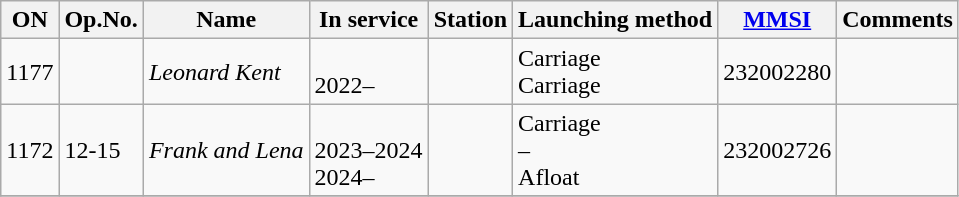<table class="wikitable">
<tr>
<th>ON</th>
<th>Op.No.</th>
<th>Name</th>
<th>In service</th>
<th>Station</th>
<th>Launching method</th>
<th><a href='#'>MMSI</a></th>
<th>Comments</th>
</tr>
<tr>
<td>1177</td>
<td></td>
<td><em>Leonard Kent</em></td>
<td><br>2022–</td>
<td><br></td>
<td>Carriage<br>Carriage</td>
<td>232002280</td>
<td></td>
</tr>
<tr>
<td>1172</td>
<td>12-15</td>
<td><em>Frank and Lena<br></em></td>
<td><br>2023–2024<br>2024–</td>
<td><br><br></td>
<td>Carriage<br>–<br>Afloat</td>
<td>232002726</td>
<td></td>
</tr>
<tr>
</tr>
</table>
